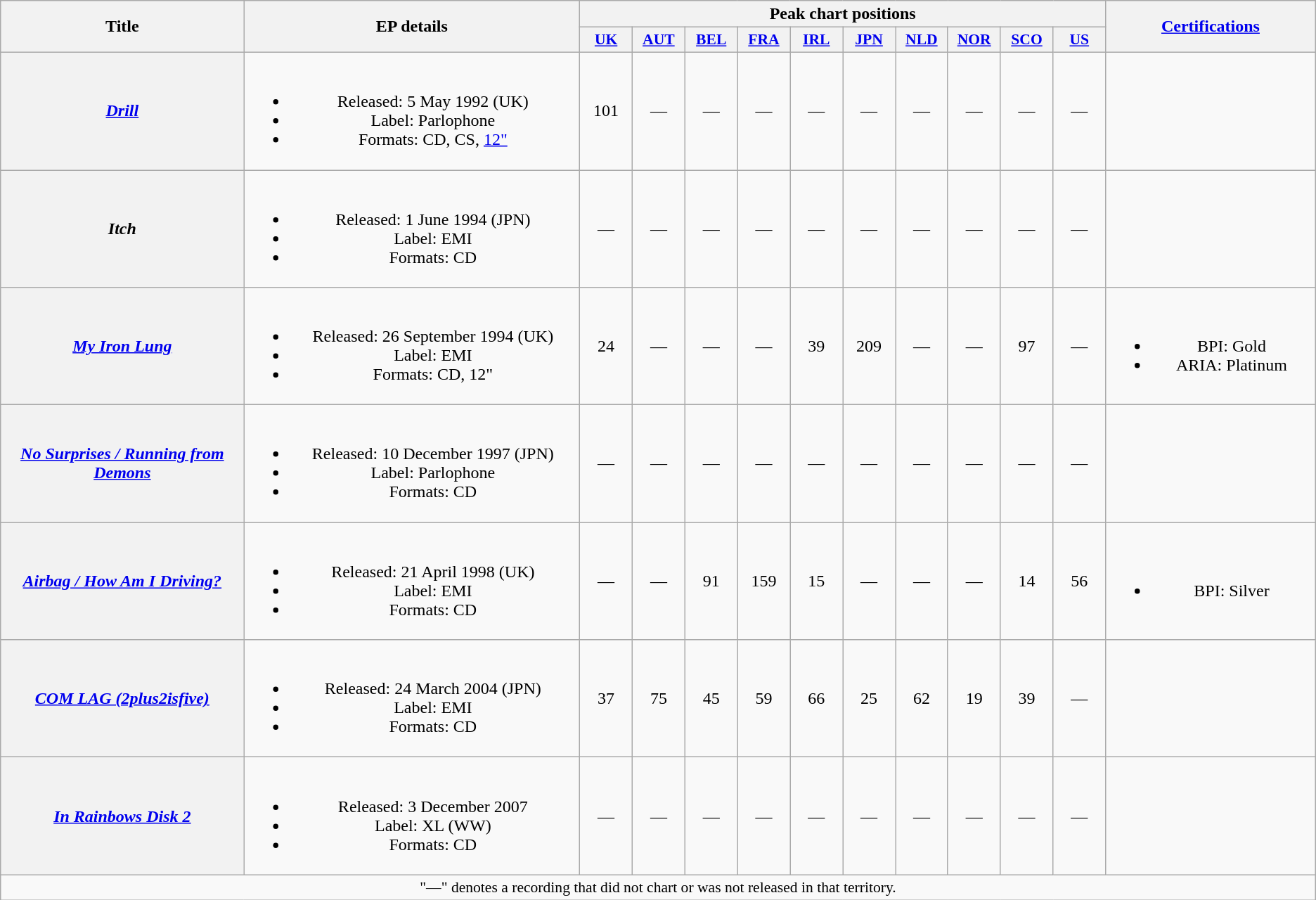<table class="wikitable plainrowheaders" style="text-align:center;">
<tr>
<th scope="col" rowspan="2" style="width:14em;">Title</th>
<th scope="col" rowspan="2" style="width:19.5em;">EP details</th>
<th scope="col" colspan="10">Peak chart positions</th>
<th scope="col" rowspan="2" style="width:12em;"><a href='#'>Certifications</a></th>
</tr>
<tr>
<th scope="col" style="width:3em;font-size:90%;"><a href='#'>UK</a><br></th>
<th scope="col" style="width:3em;font-size:90%;"><a href='#'>AUT</a><br></th>
<th scope="col" style="width:3em;font-size:90%;"><a href='#'>BEL</a><br></th>
<th scope="col" style="width:3em;font-size:90%;"><a href='#'>FRA</a><br></th>
<th scope="col" style="width:3em;font-size:90%;"><a href='#'>IRL</a><br></th>
<th scope="col" style="width:3em;font-size:90%;"><a href='#'>JPN</a><br></th>
<th scope="col" style="width:3em;font-size:90%;"><a href='#'>NLD</a><br></th>
<th scope="col" style="width:3em;font-size:90%;"><a href='#'>NOR</a><br></th>
<th scope="col" style="width:3em;font-size:90%;"><a href='#'>SCO</a><br></th>
<th scope="col" style="width:3em;font-size:90%;"><a href='#'>US</a><br></th>
</tr>
<tr>
<th scope="row"><em><a href='#'>Drill</a></em></th>
<td><br><ul><li>Released: 5 May 1992 <span>(UK)</span></li><li>Label: Parlophone</li><li>Formats: CD, CS, <a href='#'>12"</a></li></ul></td>
<td>101</td>
<td>—</td>
<td>—</td>
<td>—</td>
<td>—</td>
<td>—</td>
<td>—</td>
<td>—</td>
<td>—</td>
<td>—</td>
<td></td>
</tr>
<tr>
<th scope="row"><em>Itch</em></th>
<td><br><ul><li>Released: 1 June 1994 <span>(JPN)</span></li><li>Label: EMI</li><li>Formats: CD</li></ul></td>
<td>—</td>
<td>—</td>
<td>—</td>
<td>—</td>
<td>—</td>
<td>—</td>
<td>—</td>
<td>—</td>
<td>—</td>
<td>—</td>
<td></td>
</tr>
<tr>
<th scope="row"><em><a href='#'>My Iron Lung</a></em></th>
<td><br><ul><li>Released: 26 September 1994 <span>(UK)</span></li><li>Label: EMI</li><li>Formats: CD, 12"</li></ul></td>
<td>24</td>
<td>—</td>
<td>—</td>
<td>—</td>
<td>39</td>
<td>209</td>
<td>—</td>
<td>—</td>
<td>97</td>
<td>—</td>
<td><br><ul><li>BPI: Gold</li><li>ARIA: Platinum</li></ul></td>
</tr>
<tr>
<th scope="row"><em><a href='#'>No Surprises / Running from Demons</a></em></th>
<td><br><ul><li>Released: 10 December 1997 <span>(JPN)</span></li><li>Label: Parlophone</li><li>Formats: CD</li></ul></td>
<td>—</td>
<td>—</td>
<td>—</td>
<td>—</td>
<td>—</td>
<td>—</td>
<td>—</td>
<td>—</td>
<td>—</td>
<td>—</td>
<td></td>
</tr>
<tr>
<th scope="row"><em><a href='#'>Airbag / How Am I Driving?</a></em></th>
<td><br><ul><li>Released: 21 April 1998 <span>(UK)</span></li><li>Label: EMI</li><li>Formats: CD</li></ul></td>
<td>—</td>
<td>—</td>
<td>91</td>
<td>159</td>
<td>15</td>
<td>—</td>
<td>—</td>
<td>—</td>
<td>14</td>
<td>56</td>
<td><br><ul><li>BPI: Silver</li></ul></td>
</tr>
<tr>
<th scope="row"><em><a href='#'>COM LAG (2plus2isfive)</a></em></th>
<td><br><ul><li>Released: 24 March 2004 <span>(JPN)</span></li><li>Label: EMI</li><li>Formats: CD</li></ul></td>
<td>37</td>
<td>75</td>
<td>45</td>
<td>59</td>
<td>66</td>
<td>25</td>
<td>62</td>
<td>19</td>
<td>39</td>
<td>—</td>
<td></td>
</tr>
<tr>
<th scope="row"><em><a href='#'>In Rainbows Disk 2</a></em></th>
<td><br><ul><li>Released: 3 December 2007</li><li>Label: XL <span>(WW)</span></li><li>Formats: CD</li></ul></td>
<td>—</td>
<td>—</td>
<td>—</td>
<td>—</td>
<td>—</td>
<td>—</td>
<td>—</td>
<td>—</td>
<td>—</td>
<td>—</td>
<td></td>
</tr>
<tr>
<td colspan="13" style="font-size:90%">"—" denotes a recording that did not chart or was not released in that territory.</td>
</tr>
</table>
